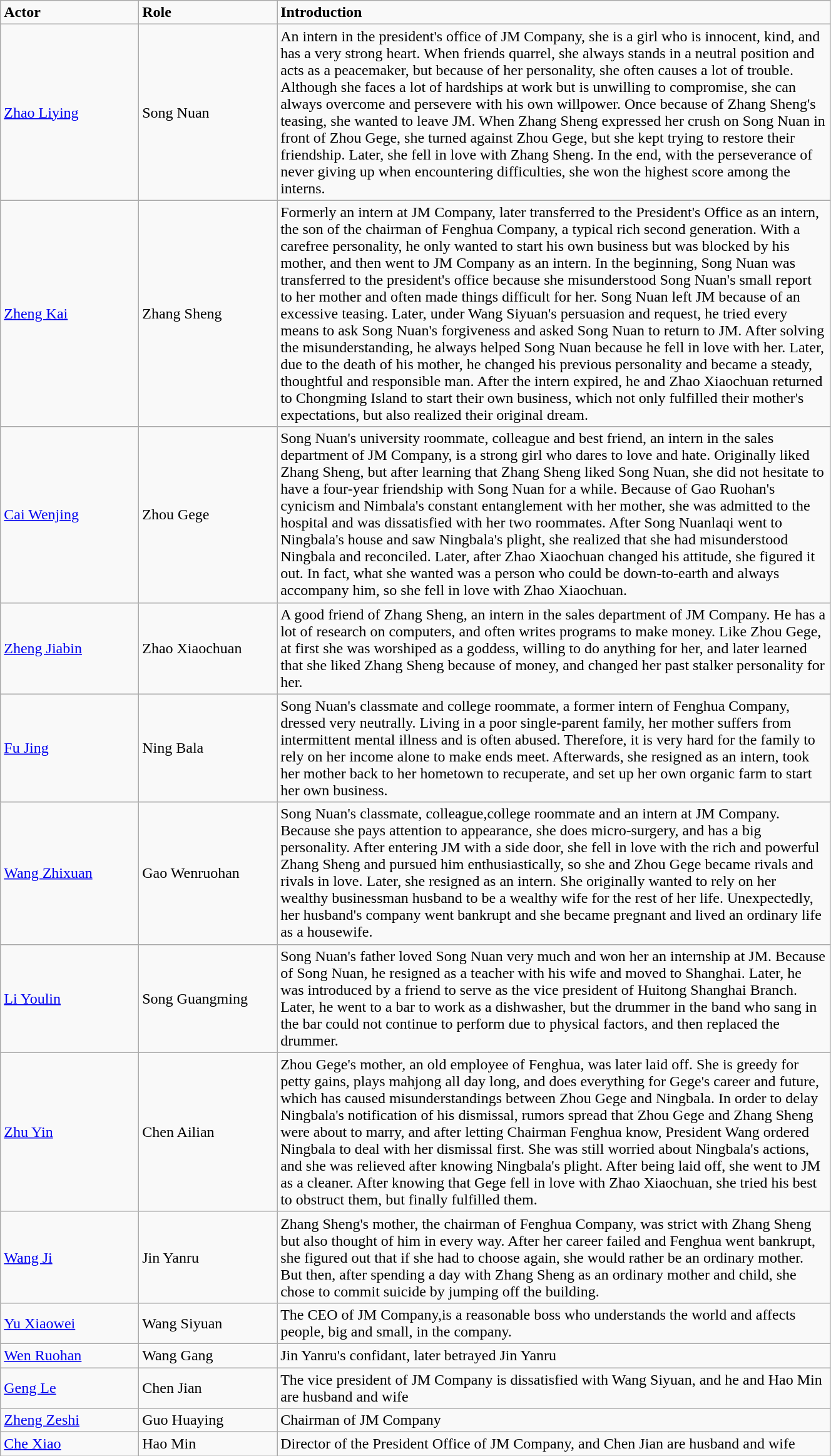<table class="wikitable" style="width:70%">
<tr>
<td style="width:10%"><strong>Actor</strong></td>
<td style="width:10%"><strong>Role</strong></td>
<td style="width:40%"><strong>Introduction</strong></td>
</tr>
<tr>
<td><a href='#'>Zhao Liying</a></td>
<td>Song Nuan</td>
<td>An intern in the president's office of JM Company, she is a girl who is innocent, kind, and has a very strong heart. When friends quarrel, she always stands in a neutral position and acts as a peacemaker, but because of her personality, she often causes a lot of trouble. Although she faces a lot of hardships at work but is unwilling to compromise, she can always overcome and persevere with his own willpower. Once because of Zhang Sheng's teasing, she wanted to leave JM. When Zhang Sheng expressed her crush on Song Nuan in front of Zhou Gege, she turned against Zhou Gege, but she kept trying to restore their friendship. Later, she fell in love with Zhang Sheng. In the end, with the perseverance of never giving up when encountering difficulties, she won the highest score among the interns.</td>
</tr>
<tr>
<td><a href='#'>Zheng Kai</a></td>
<td>Zhang Sheng</td>
<td>Formerly an intern at JM Company, later transferred to the President's Office as an intern, the son of the chairman of Fenghua Company, a typical rich second generation. With a carefree personality, he only wanted to start his own business but was blocked by his mother, and then went to JM Company as an intern. In the beginning, Song Nuan was transferred to the president's office because she misunderstood Song Nuan's small report to her mother and often made things difficult for her. Song Nuan left JM because of an excessive teasing. Later, under Wang Siyuan's persuasion and request, he tried every means to ask Song Nuan's forgiveness and asked Song Nuan to return to JM. After solving the misunderstanding, he always helped Song Nuan because he fell in love with her. Later, due to the death of his mother, he changed his previous personality and became a steady, thoughtful and responsible man. After the intern expired, he and Zhao Xiaochuan returned to Chongming Island to start their own business, which not only fulfilled their mother's expectations, but also realized their original dream.</td>
</tr>
<tr>
<td><a href='#'>Cai Wenjing</a></td>
<td>Zhou Gege</td>
<td>Song Nuan's university roommate, colleague and best friend, an intern in the sales department of JM Company, is a strong girl who dares to love and hate. Originally liked Zhang Sheng, but after learning that Zhang Sheng liked Song Nuan, she did not hesitate to have a four-year friendship with Song Nuan for a while. Because of Gao Ruohan's cynicism and Nimbala's constant entanglement with her mother, she was admitted to the hospital and was dissatisfied with her two roommates. After Song Nuanlaqi went to Ningbala's house and saw Ningbala's plight, she realized that she had misunderstood Ningbala and reconciled. Later, after Zhao Xiaochuan changed his attitude, she figured it out. In fact, what she wanted was a person who could be down-to-earth and always accompany him, so she fell in love with Zhao Xiaochuan.</td>
</tr>
<tr>
<td><a href='#'>Zheng Jiabin</a></td>
<td>Zhao Xiaochuan</td>
<td>A good friend of Zhang Sheng, an intern in the sales department of JM Company. He has a lot of research on computers, and often writes programs to make money. Like Zhou Gege, at first she was worshiped as a goddess, willing to do anything for her, and later learned that she liked Zhang Sheng because of money, and changed her past stalker personality for her.</td>
</tr>
<tr>
<td><a href='#'>Fu Jing</a></td>
<td>Ning Bala</td>
<td>Song Nuan's classmate and college roommate, a former intern of Fenghua Company, dressed very neutrally. Living in a poor single-parent family, her mother suffers from intermittent mental illness and is often abused. Therefore, it is very hard for the family to rely on her income alone to make ends meet. Afterwards, she resigned as an intern, took her mother back to her hometown to recuperate, and set up her own organic farm to start her own business.</td>
</tr>
<tr>
<td><a href='#'>Wang Zhixuan</a></td>
<td>Gao Wenruohan</td>
<td>Song Nuan's classmate, colleague,college roommate and an intern at JM Company. Because she pays attention to appearance, she does micro-surgery, and has a big personality. After entering JM with a side door, she fell in love with the rich and powerful Zhang Sheng and pursued him enthusiastically, so she and Zhou Gege became rivals and rivals in love. Later, she resigned as an intern. She originally wanted to rely on her wealthy businessman husband to be a wealthy wife for the rest of her life. Unexpectedly, her husband's company went bankrupt and she became pregnant and lived an ordinary life as a housewife.</td>
</tr>
<tr>
<td><a href='#'>Li Youlin</a></td>
<td>Song Guangming</td>
<td>Song Nuan's father loved Song Nuan very much and won her an internship at JM. Because of Song Nuan, he resigned as a teacher with his wife and moved to Shanghai. Later, he was introduced by a friend to serve as the vice president of Huitong Shanghai Branch. Later, he went to a bar to work as a dishwasher, but the drummer in the band who sang in the bar could not continue to perform due to physical factors, and then replaced the drummer.</td>
</tr>
<tr>
<td><a href='#'>Zhu Yin</a></td>
<td>Chen Ailian</td>
<td>Zhou Gege's mother, an old employee of Fenghua, was later laid off. She is greedy for petty gains, plays mahjong all day long, and does everything for Gege's career and future, which has caused misunderstandings between Zhou Gege and Ningbala. In order to delay Ningbala's notification of his dismissal, rumors spread that Zhou Gege and Zhang Sheng were about to marry, and after letting Chairman Fenghua know, President Wang ordered Ningbala to deal with her dismissal first. She was still worried about Ningbala's actions, and she was relieved after knowing Ningbala's plight. After being laid off, she went to JM as a cleaner. After knowing that Gege fell in love with Zhao Xiaochuan, she tried his best to obstruct them, but finally fulfilled them.</td>
</tr>
<tr>
<td><a href='#'>Wang Ji</a></td>
<td>Jin Yanru</td>
<td>Zhang Sheng's mother, the chairman of Fenghua Company, was strict with Zhang Sheng but also thought of him in every way. After her career failed and Fenghua went bankrupt, she figured out that if she had to choose again, she would rather be an ordinary mother. But then, after spending a day with Zhang Sheng as an ordinary mother and child, she chose to commit suicide by jumping off the building.</td>
</tr>
<tr>
<td><a href='#'>Yu Xiaowei</a></td>
<td>Wang Siyuan</td>
<td>The CEO of JM Company,is a reasonable boss who understands the world and affects people, big and small, in the company.</td>
</tr>
<tr>
<td><a href='#'>Wen Ruohan</a></td>
<td>Wang Gang</td>
<td>Jin Yanru's confidant, later betrayed Jin Yanru</td>
</tr>
<tr>
<td><a href='#'>Geng Le</a></td>
<td>Chen Jian</td>
<td>The vice president of JM Company is dissatisfied with Wang Siyuan, and he and Hao Min are husband and wife</td>
</tr>
<tr>
<td><a href='#'>Zheng Zeshi</a></td>
<td>Guo Huaying</td>
<td>Chairman of JM Company</td>
</tr>
<tr>
<td><a href='#'>Che Xiao</a></td>
<td>Hao Min</td>
<td>Director of the President Office of JM Company, and Chen Jian are husband and wife</td>
</tr>
</table>
